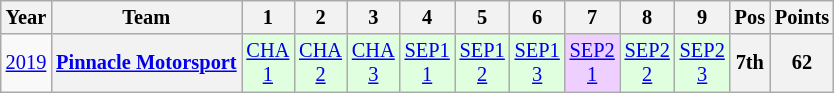<table class="wikitable" style="text-align:center; font-size:85%">
<tr>
<th>Year</th>
<th>Team</th>
<th>1</th>
<th>2</th>
<th>3</th>
<th>4</th>
<th>5</th>
<th>6</th>
<th>7</th>
<th>8</th>
<th>9</th>
<th>Pos</th>
<th>Points</th>
</tr>
<tr>
<td><a href='#'>2019</a></td>
<th nowrap><a href='#'>Pinnacle Motorsport</a></th>
<td style="background:#DFFFDF;"><a href='#'>CHA<br>1</a><br></td>
<td style="background:#DFFFDF;"><a href='#'>CHA<br>2</a><br></td>
<td style="background:#DFFFDF;"><a href='#'>CHA<br>3</a><br></td>
<td style="background:#DFFFDF;"><a href='#'>SEP1<br>1</a><br></td>
<td style="background:#DFFFDF;"><a href='#'>SEP1<br>2</a><br></td>
<td style="background:#DFFFDF;"><a href='#'>SEP1<br>3</a><br></td>
<td style="background:#EFCFFF;"><a href='#'>SEP2<br>1</a><br></td>
<td style="background:#DFFFDF;"><a href='#'>SEP2<br>2</a><br></td>
<td style="background:#DFFFDF;"><a href='#'>SEP2<br>3</a><br></td>
<th>7th</th>
<th>62</th>
</tr>
</table>
